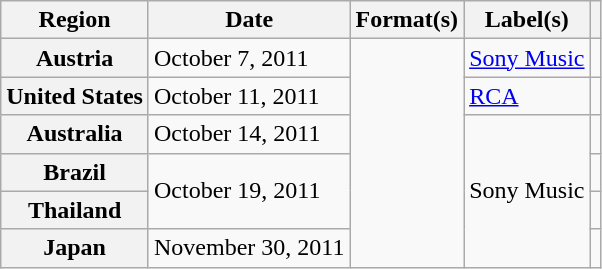<table class="wikitable sortable plainrowheaders">
<tr>
<th scope="col">Region</th>
<th scope="col">Date</th>
<th scope="col">Format(s)</th>
<th scope="col">Label(s)</th>
<th scope="col"></th>
</tr>
<tr>
<th scope="row">Austria</th>
<td>October 7, 2011</td>
<td rowspan="6"></td>
<td><a href='#'>Sony Music</a></td>
<td align="center"></td>
</tr>
<tr>
<th scope="row">United States</th>
<td>October 11, 2011</td>
<td><a href='#'>RCA</a></td>
<td align="center"></td>
</tr>
<tr>
<th scope="row">Australia</th>
<td>October 14, 2011</td>
<td rowspan="4">Sony Music</td>
<td align="center"></td>
</tr>
<tr>
<th scope="row">Brazil</th>
<td rowspan="2">October 19, 2011</td>
<td align="center"></td>
</tr>
<tr>
<th scope="row">Thailand</th>
<td align="center"></td>
</tr>
<tr>
<th scope="row">Japan</th>
<td>November 30, 2011</td>
<td align="center"></td>
</tr>
</table>
